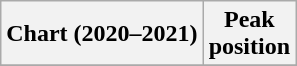<table class="wikitable plainrowheaders" style="text-align:center">
<tr>
<th scope="col">Chart (2020–2021)</th>
<th scope="col">Peak<br>position</th>
</tr>
<tr>
</tr>
</table>
